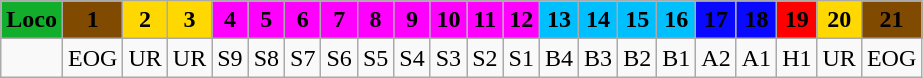<table class="wikitable plainrowheaders unsortable" style="text-align:center">
<tr>
<th scope="col" rowspan="1" style="background:#12ad2b;"><span> Loco</span></th>
<th scope="col" rowspan="1" style="background:#804a00;"><span> 1</span></th>
<th scope="col" rowspan="1" style="background:#ffd801;"><span> 2</span></th>
<th scope="col" rowspan="1" style="background:#ffd801;"><span> 3</span></th>
<th scope="col" rowspan="1" style="background:#ff00ff;"><span> 4</span></th>
<th scope="col" rowspan="1" style="background:#ff00ff;"><span> 5</span></th>
<th scope="col" rowspan="1" style="background:#ff00ff;"><span> 6</span></th>
<th scope="col" rowspan="1" style="background:#ff00ff;"><span> 7</span></th>
<th scope="col" rowspan="1" style="background:#ff00ff;"><span> 8</span></th>
<th scope="col" rowspan="1" style="background:#ff00ff;"><span> 9</span></th>
<th scope="col" rowspan="1" style="background:#ff00ff;"><span> 10</span></th>
<th scope="col" rowspan="1" style="background:#ff00ff;"><span> 11</span></th>
<th scope="col" rowspan="1" style="background:#ff00ff;"><span> 12</span></th>
<th scope="col" rowspan="1" style="background:#00bfff;"><span> 13</span></th>
<th scope="col" rowspan="1" style="background:#00bfff;"><span> 14</span></th>
<th scope="col" rowspan="1" style="background:#00bfff;"><span> 15</span></th>
<th scope="col" rowspan="1" style="background:#00bfff;"><span> 16</span></th>
<th scope="col" rowspan="1" style="background:#0909ff;"><span> 17</span></th>
<th scope="col" rowspan="1" style="background:#0909ff;"><span> 18</span></th>
<th scope="col" rowspan="1" style="background:#ff0000;"><span> 19</span></th>
<th scope="col" rowspan="1" style="background:#ffd801;"><span> 20</span></th>
<th scope="col" rowspan="1" style="background:#804a00;"><span> 21</span></th>
</tr>
<tr>
<td></td>
<td><span> EOG</span></td>
<td><span>UR</span></td>
<td><span>UR</span></td>
<td><span>S9</span></td>
<td><span>S8</span></td>
<td><span>S7</span></td>
<td><span>S6</span></td>
<td><span>S5</span></td>
<td><span>S4</span></td>
<td><span>S3</span></td>
<td><span>S2</span></td>
<td><span>S1</span></td>
<td><span>B4</span></td>
<td><span>B3</span></td>
<td><span>B2</span></td>
<td><span>B1</span></td>
<td><span>A2</span></td>
<td><span>A1</span></td>
<td><span>H1</span></td>
<td><span>UR</span></td>
<td><span>EOG</span></td>
</tr>
</table>
